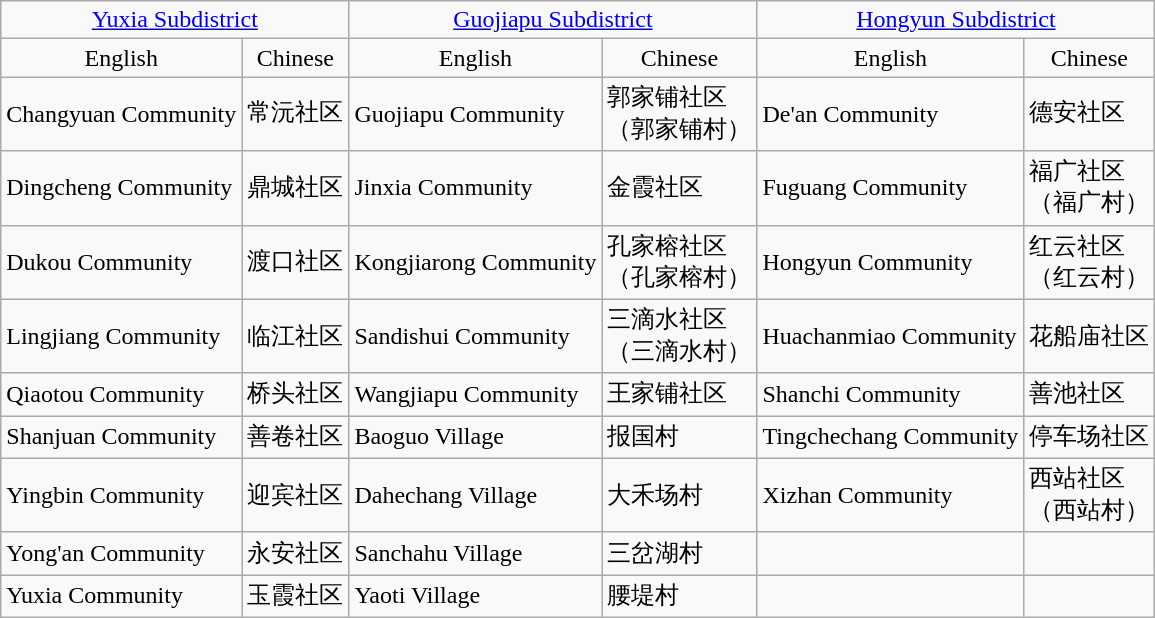<table class="wikitable">
<tr align=center>
<td align=center colspan=2><a href='#'>Yuxia Subdistrict</a></td>
<td align=center colspan=2><a href='#'>Guojiapu Subdistrict</a></td>
<td align=center colspan=2><a href='#'>Hongyun Subdistrict</a></td>
</tr>
<tr align=center>
<td>English</td>
<td>Chinese</td>
<td>English</td>
<td>Chinese</td>
<td>English</td>
<td>Chinese</td>
</tr>
<tr align=left>
<td>Changyuan Community</td>
<td>常沅社区</td>
<td>Guojiapu Community</td>
<td>郭家铺社区<br>（郭家铺村）</td>
<td>De'an Community</td>
<td>德安社区</td>
</tr>
<tr align=left>
<td>Dingcheng Community</td>
<td>鼎城社区</td>
<td>Jinxia Community</td>
<td>金霞社区</td>
<td>Fuguang Community</td>
<td>福广社区<br>（福广村）</td>
</tr>
<tr align=left>
<td>Dukou Community</td>
<td>渡口社区</td>
<td>Kongjiarong Community</td>
<td>孔家榕社区<br>（孔家榕村）</td>
<td>Hongyun Community</td>
<td>红云社区<br>（红云村）</td>
</tr>
<tr align=left>
<td>Lingjiang Community</td>
<td>临江社区</td>
<td>Sandishui Community</td>
<td>三滴水社区<br>（三滴水村）</td>
<td>Huachanmiao Community</td>
<td>花船庙社区</td>
</tr>
<tr align=left>
<td>Qiaotou Community</td>
<td>桥头社区</td>
<td>Wangjiapu Community</td>
<td>王家铺社区</td>
<td>Shanchi Community</td>
<td>善池社区</td>
</tr>
<tr align=left>
<td>Shanjuan Community</td>
<td>善卷社区</td>
<td>Baoguo Village</td>
<td>报国村</td>
<td>Tingchechang Community</td>
<td>停车场社区</td>
</tr>
<tr align=left>
<td>Yingbin Community</td>
<td>迎宾社区</td>
<td>Dahechang Village</td>
<td>大禾场村</td>
<td>Xizhan Community</td>
<td>西站社区<br>（西站村）</td>
</tr>
<tr align=left>
<td>Yong'an Community</td>
<td>永安社区</td>
<td>Sanchahu Village</td>
<td>三岔湖村</td>
<td></td>
<td></td>
</tr>
<tr align=left>
<td>Yuxia Community</td>
<td>玉霞社区</td>
<td>Yaoti Village</td>
<td>腰堤村</td>
<td></td>
<td></td>
</tr>
</table>
